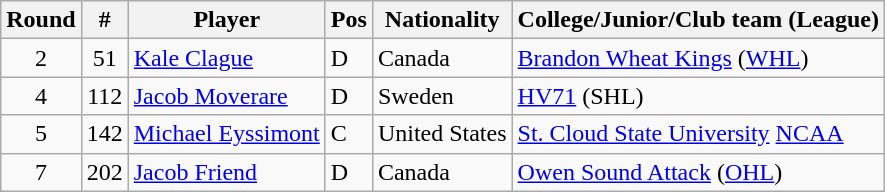<table class="wikitable">
<tr>
<th>Round</th>
<th>#</th>
<th>Player</th>
<th>Pos</th>
<th>Nationality</th>
<th>College/Junior/Club team (League)</th>
</tr>
<tr>
<td style="text-align:center">2</td>
<td style="text-align:center">51</td>
<td><a href='#'>Kale Clague</a></td>
<td>D</td>
<td> Canada</td>
<td><a href='#'>Brandon Wheat Kings</a> (<a href='#'>WHL</a>)</td>
</tr>
<tr>
<td style="text-align:center">4</td>
<td style="text-align:center">112</td>
<td><a href='#'>Jacob Moverare</a></td>
<td>D</td>
<td> Sweden</td>
<td><a href='#'>HV71</a> (SHL)</td>
</tr>
<tr>
<td style="text-align:center">5</td>
<td style="text-align:center">142</td>
<td><a href='#'>Michael Eyssimont</a></td>
<td>C</td>
<td> United States</td>
<td><a href='#'>St. Cloud State University</a> <a href='#'>NCAA</a></td>
</tr>
<tr>
<td style="text-align:center">7</td>
<td style="text-align:center">202</td>
<td><a href='#'>Jacob Friend</a></td>
<td>D</td>
<td> Canada</td>
<td><a href='#'>Owen Sound Attack</a> (<a href='#'>OHL</a>)</td>
</tr>
</table>
